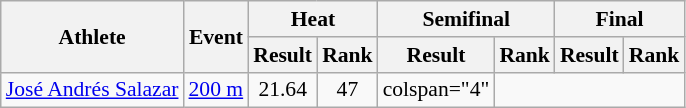<table class="wikitable" style="font-size:90%">
<tr>
<th rowspan="2">Athlete</th>
<th rowspan="2">Event</th>
<th colspan="2">Heat</th>
<th colspan="2">Semifinal</th>
<th colspan="2">Final</th>
</tr>
<tr>
<th>Result</th>
<th>Rank</th>
<th>Result</th>
<th>Rank</th>
<th>Result</th>
<th>Rank</th>
</tr>
<tr style=text-align:center>
<td style=text-align:left><a href='#'>José Andrés Salazar</a></td>
<td style=text-align:left><a href='#'>200 m</a></td>
<td>21.64</td>
<td>47</td>
<td>colspan="4" </td>
</tr>
</table>
